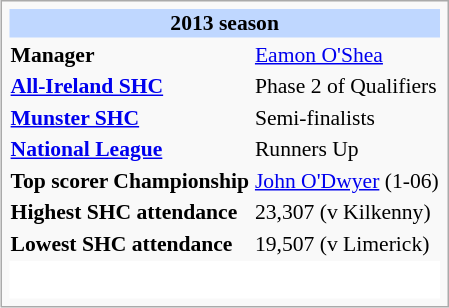<table class="infobox vevent" style="font-size: 90%;">
<tr>
<th style="background: #BFD7FF; text-align: center" colspan=3>2013 season</th>
</tr>
<tr>
<td><strong>Manager</strong></td>
<td colspan=2><a href='#'>Eamon O'Shea</a></td>
</tr>
<tr>
<td><strong><a href='#'>All-Ireland SHC</a></strong></td>
<td colspan=2>Phase 2 of Qualifiers</td>
</tr>
<tr>
<td><strong><a href='#'>Munster SHC</a></strong></td>
<td colspan=2>Semi-finalists</td>
</tr>
<tr>
<td><strong><a href='#'>National League</a></strong></td>
<td colspan=2>Runners Up</td>
</tr>
<tr>
<td><strong>Top scorer Championship</strong></td>
<td colspan=2><a href='#'>John O'Dwyer</a> (1-06)</td>
</tr>
<tr>
<td><strong>Highest SHC attendance</strong></td>
<td colspan=2>23,307 (v Kilkenny)</td>
</tr>
<tr>
<td><strong>Lowest SHC attendance</strong></td>
<td colspan=2>19,507 (v Limerick)</td>
</tr>
<tr>
<td class="toccolours" style="background: #FFFFFF;" colspan=3><br><table style="width:100%; text-align:center;">
<tr>
<td></td>
</tr>
</table>
</td>
</tr>
</table>
